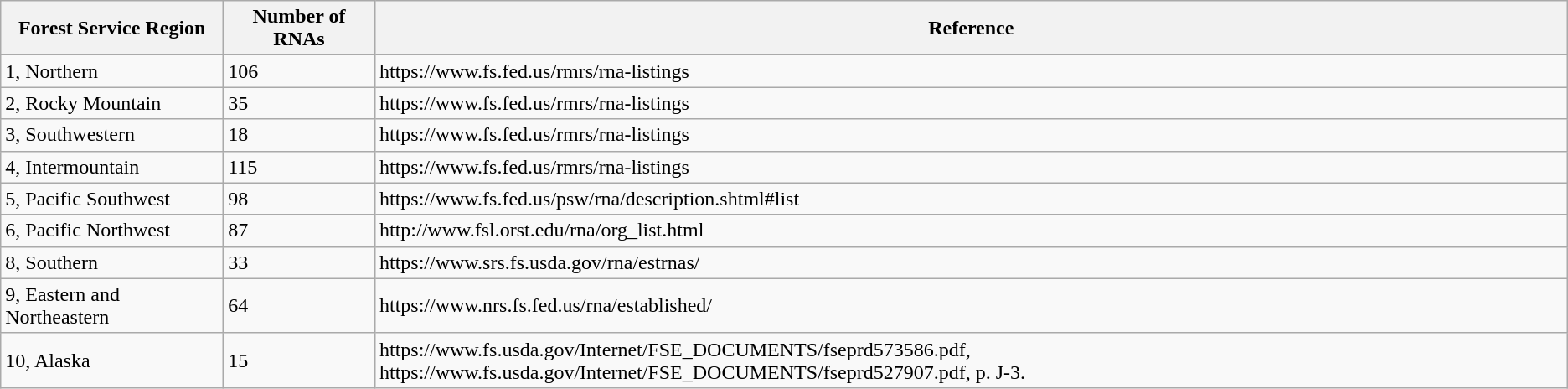<table class="wikitable">
<tr>
<th>Forest Service Region</th>
<th>Number of RNAs</th>
<th>Reference</th>
</tr>
<tr>
<td>1, Northern</td>
<td>106</td>
<td>https://www.fs.fed.us/rmrs/rna-listings</td>
</tr>
<tr>
<td>2, Rocky Mountain</td>
<td>35</td>
<td>https://www.fs.fed.us/rmrs/rna-listings</td>
</tr>
<tr>
<td>3, Southwestern</td>
<td>18</td>
<td>https://www.fs.fed.us/rmrs/rna-listings</td>
</tr>
<tr>
<td>4, Intermountain</td>
<td>115</td>
<td>https://www.fs.fed.us/rmrs/rna-listings</td>
</tr>
<tr>
<td>5, Pacific Southwest</td>
<td>98</td>
<td>https://www.fs.fed.us/psw/rna/description.shtml#list</td>
</tr>
<tr>
<td>6, Pacific Northwest</td>
<td>87</td>
<td>http://www.fsl.orst.edu/rna/org_list.html</td>
</tr>
<tr>
<td>8, Southern</td>
<td>33</td>
<td>https://www.srs.fs.usda.gov/rna/estrnas/</td>
</tr>
<tr>
<td>9, Eastern and Northeastern</td>
<td>64</td>
<td>https://www.nrs.fs.fed.us/rna/established/</td>
</tr>
<tr>
<td>10, Alaska</td>
<td>15</td>
<td>https://www.fs.usda.gov/Internet/FSE_DOCUMENTS/fseprd573586.pdf, https://www.fs.usda.gov/Internet/FSE_DOCUMENTS/fseprd527907.pdf, p. J-3.</td>
</tr>
</table>
